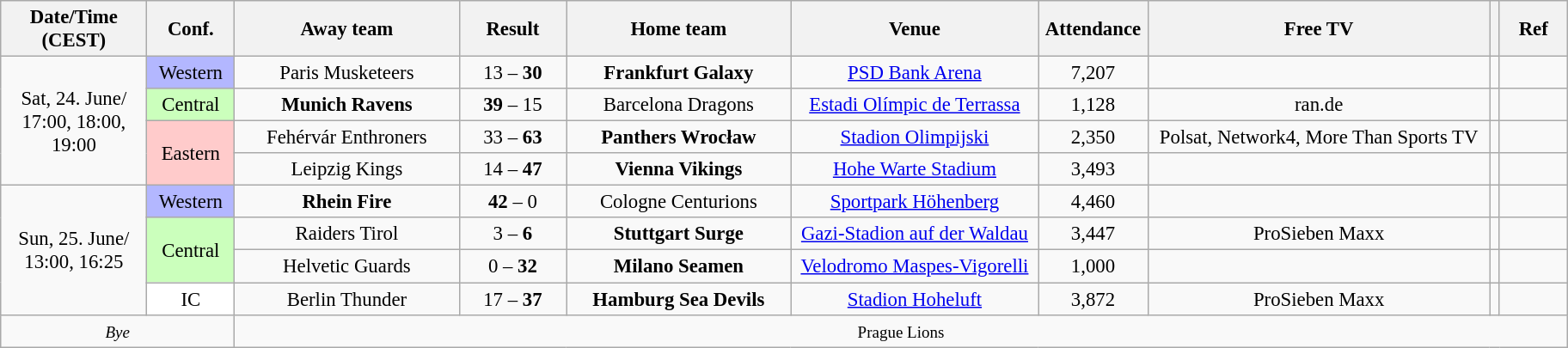<table class="mw-collapsible wikitable" style="font-size:95%; text-align:center; width:80em">
<tr>
<th style="width:7em;">Date/Time (CEST)</th>
<th style="width:4em;">Conf.</th>
<th style="width:11em;">Away team</th>
<th style="width:5em;">Result</th>
<th style="width:11em;">Home team</th>
<th>Venue</th>
<th>Attendance</th>
<th>Free TV</th>
<th></th>
<th style="width:3em;">Ref</th>
</tr>
<tr>
<td rowspan="4">Sat, 24. June/<br>17:00, 18:00, 19:00</td>
<td style='background:#B3B7FF'>Western</td>
<td>Paris Musketeers</td>
<td>13 – <strong>30</strong></td>
<td><strong>Frankfurt Galaxy</strong></td>
<td><a href='#'>PSD Bank Arena</a></td>
<td>7,207</td>
<td></td>
<td></td>
<td></td>
</tr>
<tr>
<td style='background:#CBFFBC'>Central</td>
<td><strong>Munich Ravens</strong></td>
<td><strong>39</strong> – 15</td>
<td>Barcelona Dragons</td>
<td><a href='#'>Estadi Olímpic de Terrassa</a></td>
<td>1,128</td>
<td>ran.de</td>
<td></td>
<td></td>
</tr>
<tr>
<td rowspan="2" style="background:#FFCBCB">Eastern</td>
<td>Fehérvár Enthroners</td>
<td>33 – <strong>63</strong></td>
<td><strong>Panthers Wrocław</strong></td>
<td><a href='#'>Stadion Olimpijski</a></td>
<td>2,350</td>
<td>Polsat, Network4, More Than Sports TV</td>
<td></td>
<td></td>
</tr>
<tr>
<td>Leipzig Kings</td>
<td>14 – <strong>47</strong></td>
<td><strong>Vienna Vikings</strong></td>
<td><a href='#'>Hohe Warte Stadium</a></td>
<td>3,493</td>
<td></td>
<td></td>
<td></td>
</tr>
<tr>
<td rowspan="4">Sun, 25. June/<br>13:00, 16:25</td>
<td style="background:#B3B7FF">Western</td>
<td><strong>Rhein Fire</strong></td>
<td><strong>42</strong> – 0</td>
<td>Cologne Centurions</td>
<td><a href='#'>Sportpark Höhenberg</a></td>
<td>4,460</td>
<td></td>
<td></td>
<td></td>
</tr>
<tr>
<td rowspan="2" style="background:#CBFFBC">Central</td>
<td>Raiders Tirol</td>
<td>3 – <strong>6</strong></td>
<td><strong>Stuttgart Surge</strong></td>
<td><a href='#'>Gazi-Stadion auf der Waldau</a></td>
<td>3,447</td>
<td>ProSieben Maxx</td>
<td></td>
<td></td>
</tr>
<tr>
<td>Helvetic Guards</td>
<td>0 – <strong>32</strong></td>
<td><strong>Milano Seamen</strong></td>
<td><a href='#'>Velodromo Maspes-Vigorelli</a></td>
<td>1,000</td>
<td></td>
<td></td>
<td></td>
</tr>
<tr>
<td style="background:#FFFFFF">IC</td>
<td>Berlin Thunder</td>
<td>17 – <strong>37</strong></td>
<td><strong>Hamburg Sea Devils</strong></td>
<td><a href='#'>Stadion Hoheluft</a></td>
<td>3,872</td>
<td>ProSieben Maxx</td>
<td></td>
<td></td>
</tr>
<tr>
<td colspan="2"><em><small>Bye</small></em></td>
<td colspan="8"><small>Prague Lions</small></td>
</tr>
</table>
